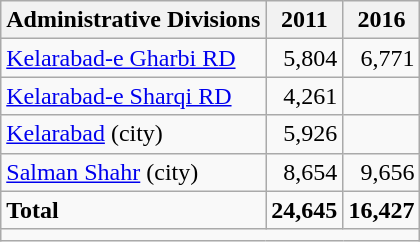<table class="wikitable">
<tr>
<th>Administrative Divisions</th>
<th>2011</th>
<th>2016</th>
</tr>
<tr>
<td><a href='#'>Kelarabad-e Gharbi RD</a></td>
<td style="text-align: right;">5,804</td>
<td style="text-align: right;">6,771</td>
</tr>
<tr>
<td><a href='#'>Kelarabad-e Sharqi RD</a></td>
<td style="text-align: right;">4,261</td>
<td style="text-align: right;"></td>
</tr>
<tr>
<td><a href='#'>Kelarabad</a> (city)</td>
<td style="text-align: right;">5,926</td>
<td style="text-align: right;"></td>
</tr>
<tr>
<td><a href='#'>Salman Shahr</a> (city)</td>
<td style="text-align: right;">8,654</td>
<td style="text-align: right;">9,656</td>
</tr>
<tr>
<td><strong>Total</strong></td>
<td style="text-align: right;"><strong>24,645</strong></td>
<td style="text-align: right;"><strong>16,427</strong></td>
</tr>
<tr>
<td colspan=3></td>
</tr>
</table>
